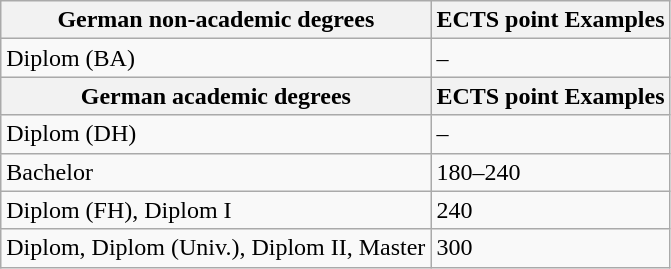<table class="wikitable">
<tr>
<th>German non-academic degrees</th>
<th>ECTS point Examples</th>
</tr>
<tr>
<td>Diplom (BA)</td>
<td>–</td>
</tr>
<tr>
<th>German academic degrees</th>
<th>ECTS point Examples</th>
</tr>
<tr>
<td>Diplom (DH)</td>
<td>–</td>
</tr>
<tr>
<td>Bachelor</td>
<td>180–240</td>
</tr>
<tr>
<td>Diplom (FH), Diplom I</td>
<td>240</td>
</tr>
<tr>
<td>Diplom, Diplom (Univ.), Diplom II, Master</td>
<td>300</td>
</tr>
</table>
